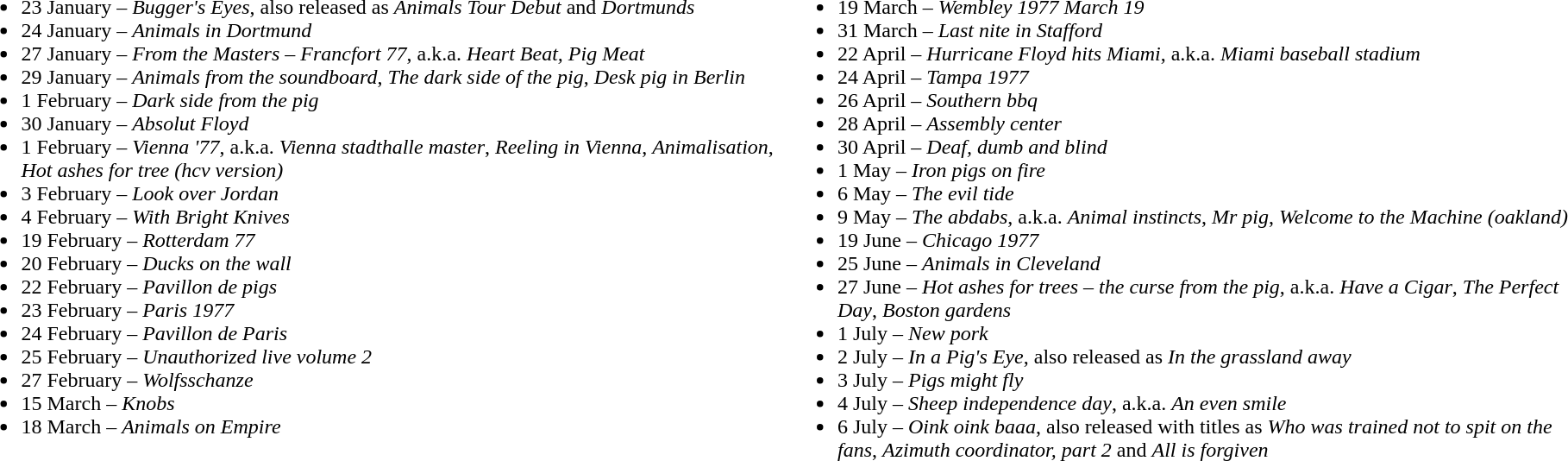<table style="width:100%;">
<tr valign="top">
<td style="width:33%;"><br><ul><li>23 January – <em>Bugger's Eyes</em>, also released as <em>Animals Tour Debut</em> and <em>Dortmunds</em></li><li>24 January – <em>Animals in Dortmund</em></li><li>27 January – <em>From the Masters – Francfort 77</em>, a.k.a. <em>Heart Beat, Pig Meat</em></li><li>29 January – <em>Animals from the soundboard</em>, <em>The dark side of the pig</em>, <em>Desk pig in Berlin</em></li><li>1 February – <em>Dark side from the pig</em></li><li>30 January – <em>Absolut Floyd</em></li><li>1 February – <em>Vienna '77</em>, a.k.a. <em>Vienna stadthalle master</em>, <em>Reeling in Vienna</em>, <em>Animalisation</em>, <em>Hot ashes for tree (hcv version)</em></li><li>3 February – <em>Look over Jordan</em></li><li>4 February – <em>With Bright Knives</em></li><li>19 February – <em>Rotterdam 77</em></li><li>20 February – <em>Ducks on the wall</em></li><li>22 February – <em>Pavillon de pigs</em></li><li>23 February – <em>Paris 1977</em></li><li>24 February – <em>Pavillon de Paris</em></li><li>25 February – <em>Unauthorized live volume 2</em></li><li>27 February – <em>Wolfsschanze</em></li><li>15 March – <em>Knobs</em></li><li>18 March – <em>Animals on Empire</em></li></ul></td>
<td style="width:33%;"><br><ul><li>19 March – <em>Wembley 1977 March 19</em></li><li>31 March – <em>Last nite in Stafford</em></li><li>22 April – <em>Hurricane Floyd hits Miami</em>, a.k.a. <em>Miami baseball stadium</em></li><li>24 April – <em>Tampa 1977</em></li><li>26 April – <em>Southern bbq</em></li><li>28 April – <em>Assembly center</em></li><li>30 April – <em>Deaf, dumb and blind</em></li><li>1 May – <em>Iron pigs on fire</em></li><li>6 May – <em>The evil tide</em></li><li>9 May – <em>The abdabs</em>, a.k.a. <em>Animal instincts</em>, <em>Mr pig</em>, <em>Welcome to the Machine (oakland)</em></li><li>19 June – <em>Chicago 1977</em></li><li>25 June – <em>Animals in Cleveland</em></li><li>27 June – <em>Hot ashes for trees – the curse from the pig</em>, a.k.a. <em>Have a Cigar</em>, <em>The Perfect Day</em>, <em>Boston gardens</em></li><li>1 July – <em>New pork</em></li><li>2 July – <em>In a Pig's Eye</em>, also released as <em>In the grassland away</em></li><li>3 July – <em>Pigs might fly</em></li><li>4 July – <em>Sheep independence day</em>, a.k.a. <em>An even smile</em></li><li>6 July – <em>Oink oink baaa</em>, also released with titles as <em>Who was trained not to spit on the fans</em>, <em>Azimuth coordinator, part 2</em> and <em>All is forgiven</em></li></ul></td>
</tr>
</table>
